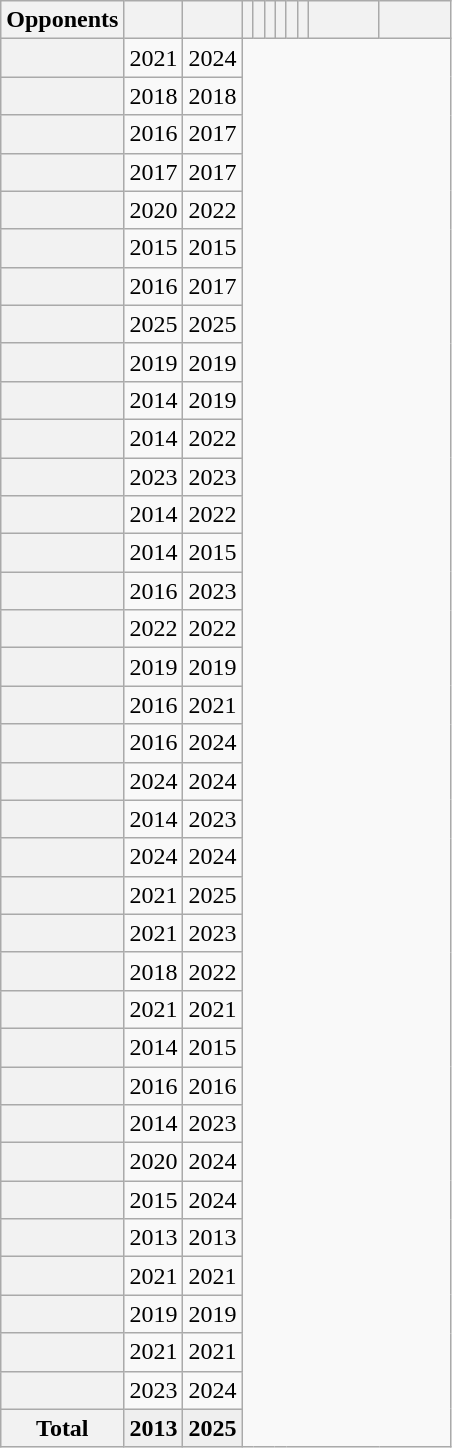<table class="sortable wikitable plainrowheaders" style="text-align:center">
<tr>
<th scope=col>Opponents</th>
<th scope=col></th>
<th scope=col></th>
<th scope=col></th>
<th scope=col></th>
<th scope=col></th>
<th scope=col></th>
<th scope=col></th>
<th scope=col></th>
<th scope=col width="40"></th>
<th scope=col width="40"></th>
</tr>
<tr>
<th scope=row><br></th>
<td>2021</td>
<td>2024</td>
</tr>
<tr>
<th scope=row><br></th>
<td>2018</td>
<td>2018</td>
</tr>
<tr>
<th scope=row><br></th>
<td>2016</td>
<td>2017</td>
</tr>
<tr>
<th scope=row><br></th>
<td>2017</td>
<td>2017</td>
</tr>
<tr>
<th scope=row><br></th>
<td>2020</td>
<td>2022</td>
</tr>
<tr>
<th scope=row><br></th>
<td>2015</td>
<td>2015</td>
</tr>
<tr>
<th scope=row><br></th>
<td>2016</td>
<td>2017</td>
</tr>
<tr>
<th scope=row><br></th>
<td>2025</td>
<td>2025</td>
</tr>
<tr>
<th scope=row><br></th>
<td>2019</td>
<td>2019</td>
</tr>
<tr>
<th scope=row><br></th>
<td>2014</td>
<td>2019</td>
</tr>
<tr>
<th scope=row><br></th>
<td>2014</td>
<td>2022</td>
</tr>
<tr>
<th scope=row><br></th>
<td>2023</td>
<td>2023</td>
</tr>
<tr>
<th scope=row><br></th>
<td>2014</td>
<td>2022</td>
</tr>
<tr>
<th scope=row><br></th>
<td>2014</td>
<td>2015</td>
</tr>
<tr>
<th scope=row><br></th>
<td>2016</td>
<td>2023</td>
</tr>
<tr>
<th scope=row><br></th>
<td>2022</td>
<td>2022</td>
</tr>
<tr>
<th scope=row><br></th>
<td>2019</td>
<td>2019</td>
</tr>
<tr>
<th scope=row><br></th>
<td>2016</td>
<td>2021</td>
</tr>
<tr>
<th scope=row><br></th>
<td>2016</td>
<td>2024</td>
</tr>
<tr>
<th scope=row><br></th>
<td>2024</td>
<td>2024</td>
</tr>
<tr>
<th scope=row><br></th>
<td>2014</td>
<td>2023</td>
</tr>
<tr>
<th scope=row><br></th>
<td>2024</td>
<td>2024</td>
</tr>
<tr>
<th scope=row><br></th>
<td>2021</td>
<td>2025</td>
</tr>
<tr>
<th scope=row><br></th>
<td>2021</td>
<td>2023</td>
</tr>
<tr>
<th scope=row><br></th>
<td>2018</td>
<td>2022</td>
</tr>
<tr>
<th scope=row><br></th>
<td>2021</td>
<td>2021</td>
</tr>
<tr>
<th scope=row><br></th>
<td>2014</td>
<td>2015</td>
</tr>
<tr>
<th scope=row><br></th>
<td>2016</td>
<td>2016</td>
</tr>
<tr>
<th scope=row><br></th>
<td>2014</td>
<td>2023</td>
</tr>
<tr>
<th scope=row><br></th>
<td>2020</td>
<td>2024</td>
</tr>
<tr>
<th scope=row><br></th>
<td>2015</td>
<td>2024</td>
</tr>
<tr>
<th scope=row><br></th>
<td>2013</td>
<td>2013</td>
</tr>
<tr>
<th scope=row><br></th>
<td>2021</td>
<td>2021</td>
</tr>
<tr>
<th scope=row><br></th>
<td>2019</td>
<td>2019</td>
</tr>
<tr>
<th scope=row><br></th>
<td>2021</td>
<td>2021</td>
</tr>
<tr>
<th scope=row><br></th>
<td>2023</td>
<td>2024</td>
</tr>
<tr class=sortbottom>
<th scope=row><strong>Total</strong><br></th>
<th style="background:#EFEFEF">2013</th>
<th style="background:#EFEFEF">2025</th>
</tr>
</table>
